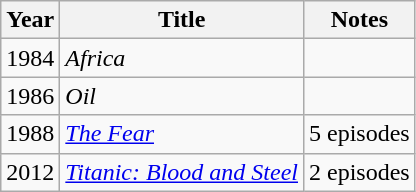<table class="wikitable">
<tr>
<th>Year</th>
<th>Title</th>
<th>Notes</th>
</tr>
<tr>
<td>1984</td>
<td><em>Africa</em></td>
<td></td>
</tr>
<tr>
<td>1986</td>
<td><em>Oil</em></td>
<td></td>
</tr>
<tr>
<td>1988</td>
<td><em><a href='#'>The Fear</a></em></td>
<td>5 episodes</td>
</tr>
<tr>
<td>2012</td>
<td><em><a href='#'>Titanic: Blood and Steel</a></em></td>
<td>2 episodes</td>
</tr>
</table>
